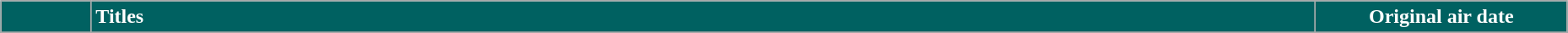<table class="wikitable" style="width:98%; margin:auto; background:#FFF;">
<tr style="color:white">
<th style="background-color:#006161;width:4em;"></th>
<th style="background-color:#006161;text-align:left;">Titles</th>
<th style="background-color:#006161;width:12em;">Original air date</th>
</tr>
<tr>
</tr>
</table>
